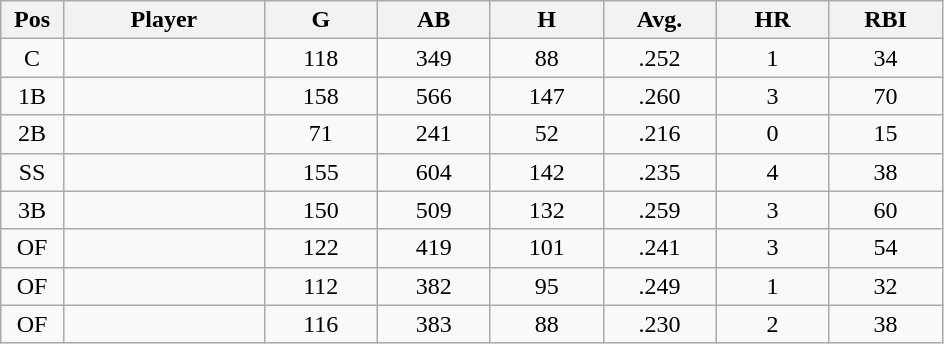<table class="wikitable sortable">
<tr>
<th bgcolor="#DDDDFF" width="5%">Pos</th>
<th bgcolor="#DDDDFF" width="16%">Player</th>
<th bgcolor="#DDDDFF" width="9%">G</th>
<th bgcolor="#DDDDFF" width="9%">AB</th>
<th bgcolor="#DDDDFF" width="9%">H</th>
<th bgcolor="#DDDDFF" width="9%">Avg.</th>
<th bgcolor="#DDDDFF" width="9%">HR</th>
<th bgcolor="#DDDDFF" width="9%">RBI</th>
</tr>
<tr align="center">
<td>C</td>
<td></td>
<td>118</td>
<td>349</td>
<td>88</td>
<td>.252</td>
<td>1</td>
<td>34</td>
</tr>
<tr align="center">
<td>1B</td>
<td></td>
<td>158</td>
<td>566</td>
<td>147</td>
<td>.260</td>
<td>3</td>
<td>70</td>
</tr>
<tr align="center">
<td>2B</td>
<td></td>
<td>71</td>
<td>241</td>
<td>52</td>
<td>.216</td>
<td>0</td>
<td>15</td>
</tr>
<tr align="center">
<td>SS</td>
<td></td>
<td>155</td>
<td>604</td>
<td>142</td>
<td>.235</td>
<td>4</td>
<td>38</td>
</tr>
<tr align="center">
<td>3B</td>
<td></td>
<td>150</td>
<td>509</td>
<td>132</td>
<td>.259</td>
<td>3</td>
<td>60</td>
</tr>
<tr align="center">
<td>OF</td>
<td></td>
<td>122</td>
<td>419</td>
<td>101</td>
<td>.241</td>
<td>3</td>
<td>54</td>
</tr>
<tr align="center">
<td>OF</td>
<td></td>
<td>112</td>
<td>382</td>
<td>95</td>
<td>.249</td>
<td>1</td>
<td>32</td>
</tr>
<tr align="center">
<td>OF</td>
<td></td>
<td>116</td>
<td>383</td>
<td>88</td>
<td>.230</td>
<td>2</td>
<td>38</td>
</tr>
</table>
